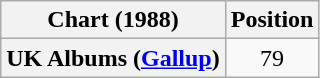<table class="wikitable plainrowheaders" style="text-align:center">
<tr>
<th scope="col">Chart (1988)</th>
<th scope="col">Position</th>
</tr>
<tr>
<th scope="row">UK Albums (<a href='#'>Gallup</a>)</th>
<td>79</td>
</tr>
</table>
